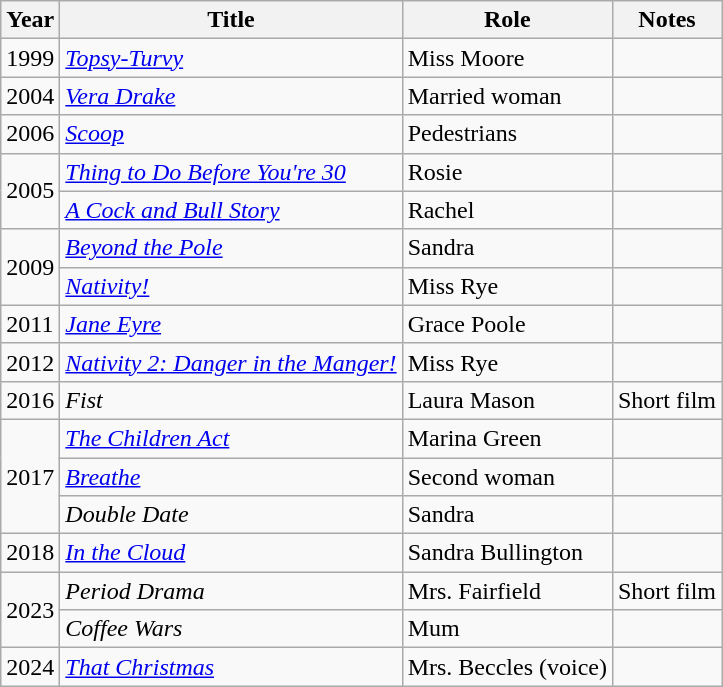<table class="wikitable plainrowheaders sortable">
<tr>
<th>Year</th>
<th>Title</th>
<th>Role</th>
<th>Notes</th>
</tr>
<tr>
<td>1999</td>
<td><em><a href='#'>Topsy-Turvy</a></em></td>
<td>Miss Moore</td>
<td></td>
</tr>
<tr>
<td>2004</td>
<td><em><a href='#'>Vera Drake</a></em></td>
<td>Married woman</td>
<td></td>
</tr>
<tr>
<td>2006</td>
<td><em><a href='#'>Scoop</a></em></td>
<td>Pedestrians</td>
<td></td>
</tr>
<tr>
<td rowspan="2">2005</td>
<td><em><a href='#'>Thing to Do Before You're 30</a></em></td>
<td>Rosie</td>
<td></td>
</tr>
<tr>
<td><em><a href='#'>A Cock and Bull Story</a></em></td>
<td>Rachel</td>
<td></td>
</tr>
<tr>
<td rowspan="2">2009</td>
<td><em><a href='#'>Beyond the Pole</a></em></td>
<td>Sandra</td>
<td></td>
</tr>
<tr>
<td><em><a href='#'>Nativity!</a></em></td>
<td>Miss Rye</td>
<td></td>
</tr>
<tr>
<td>2011</td>
<td><em><a href='#'>Jane Eyre</a></em></td>
<td>Grace Poole</td>
<td></td>
</tr>
<tr>
<td>2012</td>
<td><em><a href='#'>Nativity 2: Danger in the Manger!</a></em></td>
<td>Miss Rye</td>
<td></td>
</tr>
<tr>
<td>2016</td>
<td><em>Fist</em></td>
<td>Laura Mason</td>
<td>Short film</td>
</tr>
<tr>
<td rowspan="3">2017</td>
<td><em><a href='#'>The Children Act</a></em></td>
<td>Marina Green</td>
<td></td>
</tr>
<tr>
<td><em><a href='#'>Breathe</a></em></td>
<td>Second woman</td>
<td></td>
</tr>
<tr>
<td><em>Double Date</em></td>
<td>Sandra</td>
<td></td>
</tr>
<tr>
<td>2018</td>
<td><em><a href='#'>In the Cloud</a></em></td>
<td>Sandra Bullington</td>
<td></td>
</tr>
<tr>
<td rowspan="2">2023</td>
<td><em>Period Drama</em></td>
<td>Mrs. Fairfield</td>
<td>Short film</td>
</tr>
<tr>
<td><em>Coffee Wars</em></td>
<td>Mum</td>
<td></td>
</tr>
<tr>
<td>2024</td>
<td><em><a href='#'>That Christmas</a></em></td>
<td>Mrs. Beccles (voice)</td>
<td></td>
</tr>
</table>
